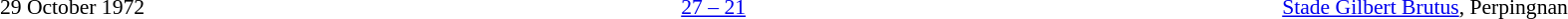<table style="width:100%;" cellspacing="1">
<tr>
<th width=15%></th>
<th width=25%></th>
<th width=10%></th>
<th width=25%></th>
</tr>
<tr style=font-size:90%>
<td align=right>29 October 1972</td>
<td align=right></td>
<td align=center><a href='#'>27 – 21</a></td>
<td></td>
<td><a href='#'>Stade Gilbert Brutus</a>, Perpingnan</td>
</tr>
</table>
